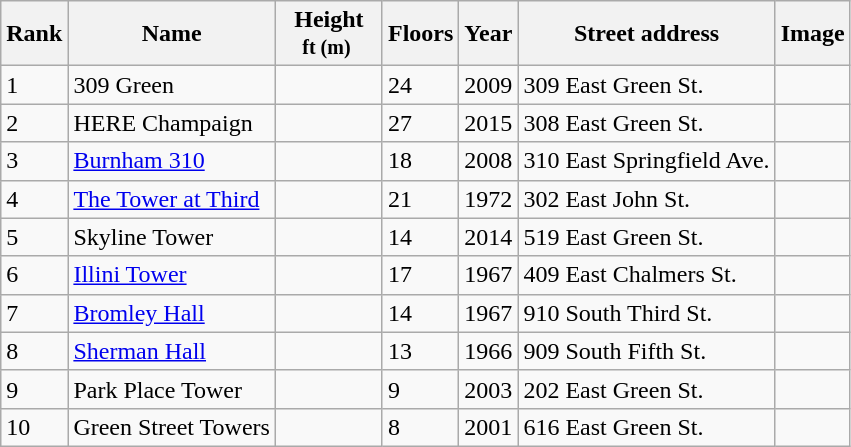<table class="wikitable sortable">
<tr>
<th>Rank</th>
<th>Name</th>
<th style="width:4em;">Height<br><small>ft (m) </small></th>
<th>Floors</th>
<th>Year</th>
<th>Street address</th>
<th>Image</th>
</tr>
<tr>
<td>1</td>
<td>309 Green</td>
<td></td>
<td>24</td>
<td>2009</td>
<td>309 East Green St.</td>
<td></td>
</tr>
<tr>
<td>2</td>
<td>HERE Champaign</td>
<td></td>
<td>27</td>
<td>2015</td>
<td>308 East Green St.</td>
<td></td>
</tr>
<tr>
<td>3</td>
<td><a href='#'>Burnham 310</a></td>
<td></td>
<td>18</td>
<td>2008</td>
<td>310 East Springfield Ave.</td>
<td></td>
</tr>
<tr>
<td>4</td>
<td><a href='#'>The Tower at Third</a></td>
<td></td>
<td>21</td>
<td>1972</td>
<td>302 East John St.</td>
<td></td>
</tr>
<tr>
<td>5</td>
<td>Skyline Tower</td>
<td></td>
<td>14</td>
<td>2014</td>
<td>519 East Green St.</td>
<td></td>
</tr>
<tr>
<td>6</td>
<td><a href='#'>Illini Tower</a></td>
<td></td>
<td>17</td>
<td>1967</td>
<td>409 East Chalmers St.</td>
<td></td>
</tr>
<tr>
<td>7</td>
<td><a href='#'>Bromley Hall</a></td>
<td></td>
<td>14</td>
<td>1967</td>
<td>910 South Third St.</td>
<td></td>
</tr>
<tr>
<td>8</td>
<td><a href='#'>Sherman Hall</a></td>
<td></td>
<td>13</td>
<td>1966</td>
<td>909 South Fifth St.</td>
<td></td>
</tr>
<tr>
<td>9</td>
<td>Park Place Tower</td>
<td></td>
<td>9</td>
<td>2003</td>
<td>202 East Green St.</td>
<td></td>
</tr>
<tr>
<td>10</td>
<td>Green Street Towers</td>
<td></td>
<td>8</td>
<td>2001</td>
<td>616 East Green St.</td>
<td></td>
</tr>
</table>
